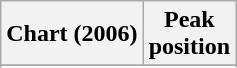<table class="wikitable sortable plainrowheaders" style="text-align:center">
<tr>
<th scope="col">Chart (2006)</th>
<th scope="col">Peak<br>position</th>
</tr>
<tr>
</tr>
<tr>
</tr>
<tr>
</tr>
<tr>
</tr>
<tr>
</tr>
<tr>
</tr>
<tr>
</tr>
</table>
